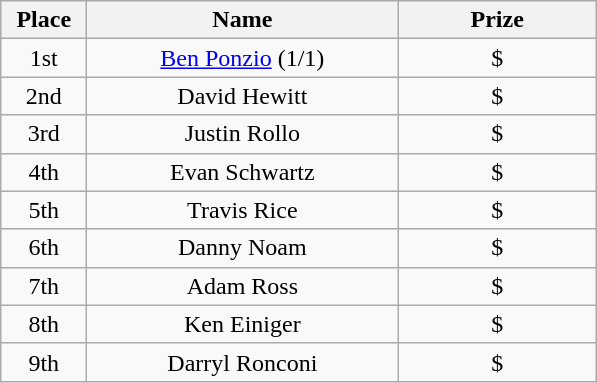<table class="wikitable" style="text-align:center">
<tr>
<th width="50">Place</th>
<th width="200">Name</th>
<th width="125">Prize</th>
</tr>
<tr>
<td>1st</td>
<td><a href='#'>Ben Ponzio</a> (1/1)</td>
<td>$</td>
</tr>
<tr>
<td>2nd</td>
<td>David Hewitt</td>
<td>$</td>
</tr>
<tr>
<td>3rd</td>
<td>Justin Rollo</td>
<td>$</td>
</tr>
<tr>
<td>4th</td>
<td>Evan Schwartz</td>
<td>$</td>
</tr>
<tr>
<td>5th</td>
<td>Travis Rice</td>
<td>$</td>
</tr>
<tr>
<td>6th</td>
<td>Danny Noam</td>
<td>$</td>
</tr>
<tr>
<td>7th</td>
<td>Adam Ross</td>
<td>$</td>
</tr>
<tr>
<td>8th</td>
<td>Ken Einiger</td>
<td>$</td>
</tr>
<tr>
<td>9th</td>
<td>Darryl Ronconi</td>
<td>$</td>
</tr>
</table>
